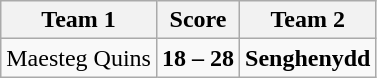<table class="wikitable" style="text-align: center">
<tr>
<th>Team 1</th>
<th>Score</th>
<th>Team 2</th>
</tr>
<tr>
<td>Maesteg Quins</td>
<td><strong>18 – 28</strong></td>
<td><strong>Senghenydd</strong></td>
</tr>
</table>
